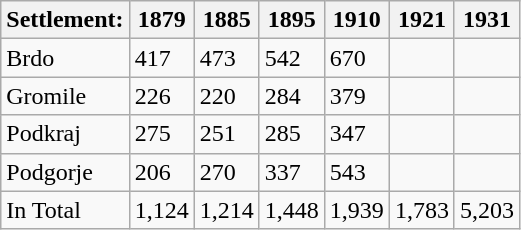<table class="wikitable">
<tr>
<th>Settlement:</th>
<th>1879</th>
<th>1885</th>
<th>1895</th>
<th>1910</th>
<th>1921</th>
<th>1931</th>
</tr>
<tr>
<td>Brdo</td>
<td>417</td>
<td>473</td>
<td>542</td>
<td>670</td>
<td></td>
<td></td>
</tr>
<tr>
<td>Gromile</td>
<td>226</td>
<td>220</td>
<td>284</td>
<td>379</td>
<td></td>
<td></td>
</tr>
<tr>
<td>Podkraj</td>
<td>275</td>
<td>251</td>
<td>285</td>
<td>347</td>
<td></td>
<td></td>
</tr>
<tr>
<td>Podgorje</td>
<td>206</td>
<td>270</td>
<td>337</td>
<td>543</td>
<td></td>
<td></td>
</tr>
<tr>
<td>In Total</td>
<td>1,124</td>
<td>1,214</td>
<td>1,448</td>
<td>1,939</td>
<td>1,783</td>
<td>5,203</td>
</tr>
</table>
